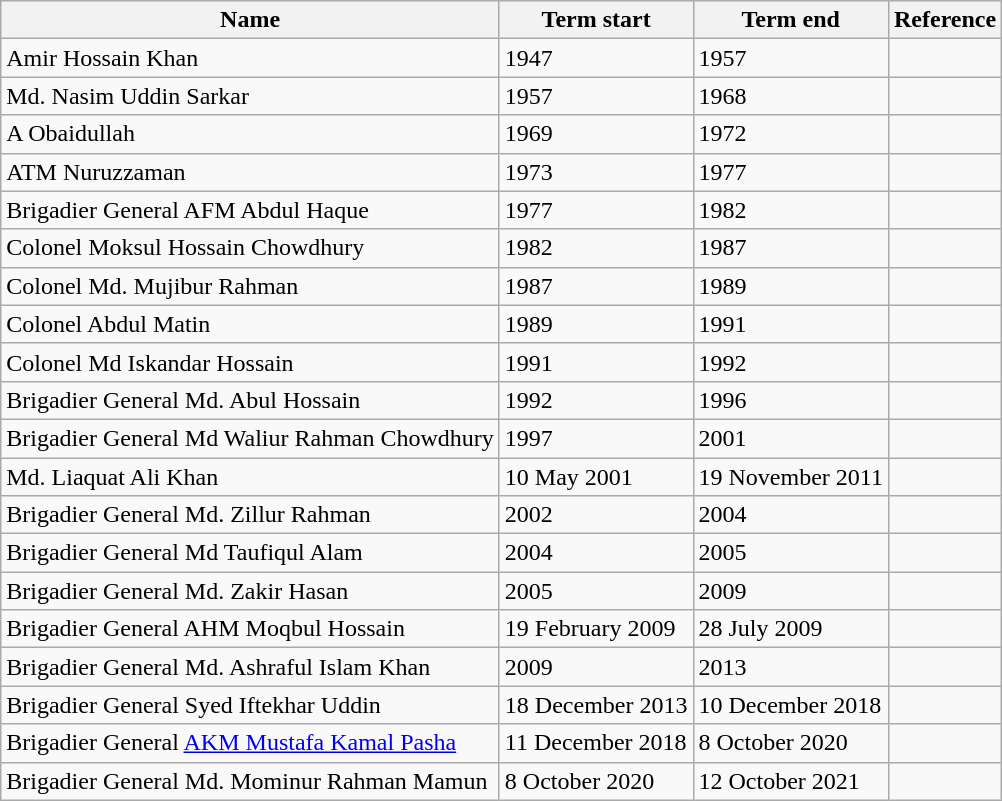<table class="wikitable">
<tr>
<th>Name</th>
<th>Term start</th>
<th>Term end</th>
<th>Reference</th>
</tr>
<tr>
<td>Amir Hossain Khan</td>
<td>1947</td>
<td>1957</td>
<td></td>
</tr>
<tr>
<td>Md. Nasim Uddin Sarkar</td>
<td>1957</td>
<td>1968</td>
<td></td>
</tr>
<tr>
<td>A Obaidullah</td>
<td>1969</td>
<td>1972</td>
<td></td>
</tr>
<tr>
<td>ATM Nuruzzaman</td>
<td>1973</td>
<td>1977</td>
<td></td>
</tr>
<tr>
<td>Brigadier General AFM Abdul Haque</td>
<td>1977</td>
<td>1982</td>
<td></td>
</tr>
<tr>
<td>Colonel Moksul Hossain Chowdhury</td>
<td>1982</td>
<td>1987</td>
<td></td>
</tr>
<tr>
<td>Colonel Md. Mujibur Rahman</td>
<td>1987</td>
<td>1989</td>
<td></td>
</tr>
<tr>
<td>Colonel Abdul Matin</td>
<td>1989</td>
<td>1991</td>
<td></td>
</tr>
<tr>
<td>Colonel Md Iskandar Hossain</td>
<td>1991</td>
<td>1992</td>
<td></td>
</tr>
<tr>
<td>Brigadier General Md. Abul Hossain</td>
<td>1992</td>
<td>1996</td>
<td></td>
</tr>
<tr>
<td>Brigadier General Md Waliur Rahman Chowdhury</td>
<td>1997</td>
<td>2001</td>
<td></td>
</tr>
<tr>
<td>Md. Liaquat Ali Khan</td>
<td>10 May 2001</td>
<td>19 November 2011</td>
<td></td>
</tr>
<tr>
<td>Brigadier General Md. Zillur Rahman</td>
<td>2002</td>
<td>2004</td>
<td></td>
</tr>
<tr>
<td>Brigadier General Md Taufiqul Alam</td>
<td>2004</td>
<td>2005</td>
<td></td>
</tr>
<tr>
<td>Brigadier General Md. Zakir Hasan</td>
<td>2005</td>
<td>2009</td>
<td></td>
</tr>
<tr>
<td>Brigadier General AHM Moqbul Hossain</td>
<td>19 February 2009</td>
<td>28 July 2009</td>
<td></td>
</tr>
<tr>
<td>Brigadier General Md. Ashraful Islam Khan</td>
<td>2009</td>
<td>2013</td>
<td></td>
</tr>
<tr>
<td>Brigadier General Syed Iftekhar Uddin</td>
<td>18 December 2013</td>
<td>10 December 2018</td>
<td></td>
</tr>
<tr>
<td>Brigadier General <a href='#'>AKM Mustafa Kamal Pasha</a></td>
<td>11 December 2018</td>
<td>8 October 2020</td>
<td></td>
</tr>
<tr>
<td>Brigadier General Md. Mominur Rahman Mamun</td>
<td>8 October 2020</td>
<td>12 October 2021</td>
<td></td>
</tr>
</table>
